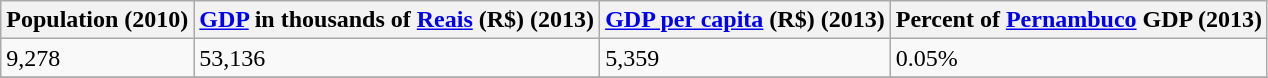<table class="wikitable" border="1">
<tr>
<th>Population (2010)</th>
<th><a href='#'>GDP</a> in thousands of <a href='#'>Reais</a> (R$) (2013)</th>
<th><a href='#'>GDP per capita</a> (R$) (2013)</th>
<th>Percent of <a href='#'>Pernambuco</a> GDP (2013)</th>
</tr>
<tr>
<td>9,278</td>
<td>53,136</td>
<td>5,359</td>
<td>0.05%</td>
</tr>
<tr>
</tr>
</table>
